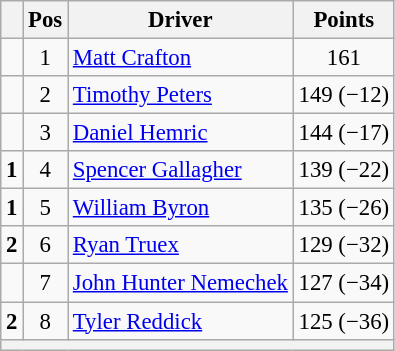<table class="wikitable" style="font-size: 95%;">
<tr>
<th></th>
<th>Pos</th>
<th>Driver</th>
<th>Points</th>
</tr>
<tr>
<td align="left"></td>
<td style="text-align:center;">1</td>
<td><a href='#'>Matt Crafton</a></td>
<td style="text-align:center;">161</td>
</tr>
<tr>
<td align="left"></td>
<td style="text-align:center;">2</td>
<td><a href='#'>Timothy Peters</a></td>
<td style="text-align:center;">149 (−12)</td>
</tr>
<tr>
<td align="left"></td>
<td style="text-align:center;">3</td>
<td><a href='#'>Daniel Hemric</a></td>
<td style="text-align:center;">144 (−17)</td>
</tr>
<tr>
<td align="left"> <strong>1</strong></td>
<td style="text-align:center;">4</td>
<td><a href='#'>Spencer Gallagher</a></td>
<td style="text-align:center;">139 (−22)</td>
</tr>
<tr>
<td align="left"> <strong>1</strong></td>
<td style="text-align:center;">5</td>
<td><a href='#'>William Byron</a></td>
<td style="text-align:center;">135 (−26)</td>
</tr>
<tr>
<td align="left"> <strong>2</strong></td>
<td style="text-align:center;">6</td>
<td><a href='#'>Ryan Truex</a></td>
<td style="text-align:center;">129 (−32)</td>
</tr>
<tr>
<td align="left"></td>
<td style="text-align:center;">7</td>
<td><a href='#'>John Hunter Nemechek</a></td>
<td style="text-align:center;">127 (−34)</td>
</tr>
<tr>
<td align="left"> <strong>2</strong></td>
<td style="text-align:center;">8</td>
<td><a href='#'>Tyler Reddick</a></td>
<td style="text-align:center;">125 (−36)</td>
</tr>
<tr class="sortbottom">
<th colspan="9"></th>
</tr>
</table>
